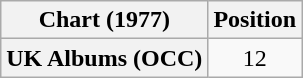<table class="wikitable plainrowheaders" style="text-align:center;">
<tr>
<th scope="col">Chart (1977)</th>
<th scope="col">Position</th>
</tr>
<tr>
<th scope="row">UK Albums (OCC)</th>
<td>12</td>
</tr>
</table>
